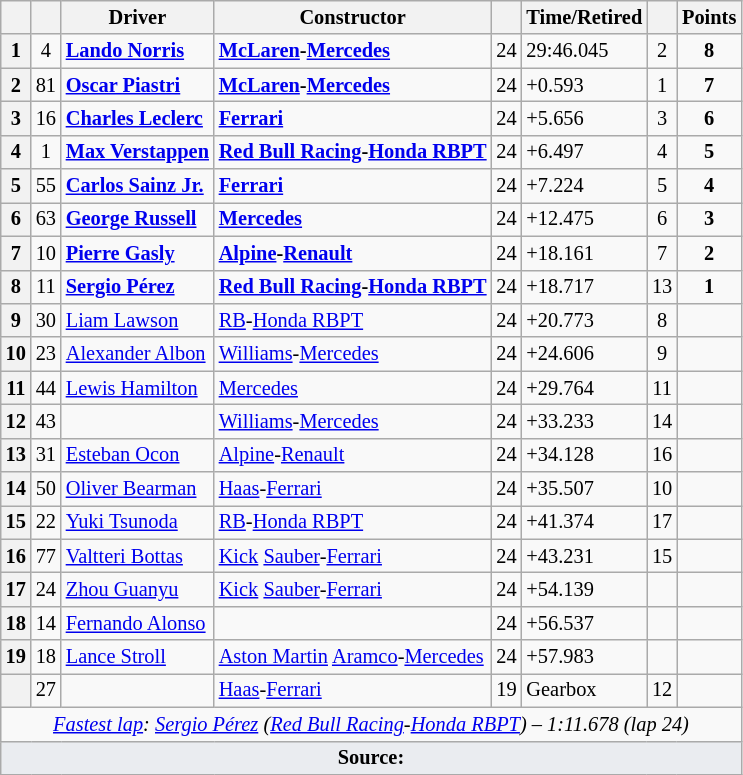<table class="wikitable sortable" style="font-size: 85%;">
<tr>
<th scope="col"></th>
<th scope="col"></th>
<th scope="col">Driver</th>
<th scope="col">Constructor</th>
<th scope="col" class="unsortable"></th>
<th scope="col" class="unsortable">Time/Retired</th>
<th scope="col"></th>
<th scope="col">Points</th>
</tr>
<tr>
<th>1</th>
<td align=center>4</td>
<td data-sort-value="nor"> <strong><a href='#'>Lando Norris</a></strong></td>
<td><strong><a href='#'>McLaren</a>-<a href='#'>Mercedes</a></strong></td>
<td align=center>24</td>
<td>29:46.045</td>
<td align=center>2</td>
<td align=center><strong>8</strong></td>
</tr>
<tr>
<th>2</th>
<td align=center>81</td>
<td data-sort-value="pia"> <strong><a href='#'>Oscar Piastri</a></strong></td>
<td><strong><a href='#'>McLaren</a>-<a href='#'>Mercedes</a></strong></td>
<td align=center>24</td>
<td>+0.593</td>
<td align=center>1</td>
<td align=center><strong>7</strong></td>
</tr>
<tr>
<th>3</th>
<td align="center">16</td>
<td data-sort-value="lec"> <strong><a href='#'>Charles Leclerc</a></strong></td>
<td><strong><a href='#'>Ferrari</a></strong></td>
<td align="center">24</td>
<td>+5.656</td>
<td align="center">3</td>
<td align="center"><strong>6</strong></td>
</tr>
<tr>
<th>4</th>
<td align=center>1</td>
<td data-sort-value="ver"> <strong><a href='#'>Max Verstappen</a></strong></td>
<td><strong><a href='#'>Red Bull Racing</a>-<a href='#'>Honda RBPT</a></strong></td>
<td align=center>24</td>
<td>+6.497</td>
<td align=center>4</td>
<td align=center><strong>5</strong></td>
</tr>
<tr>
<th>5</th>
<td align=center>55</td>
<td data-sort-value="sai"> <strong><a href='#'>Carlos Sainz Jr.</a></strong></td>
<td><strong><a href='#'>Ferrari</a></strong></td>
<td align=center>24</td>
<td>+7.224</td>
<td align=center>5</td>
<td align=center><strong>4</strong></td>
</tr>
<tr>
<th>6</th>
<td align=center>63</td>
<td data-sort-value="rus"> <strong><a href='#'>George Russell</a></strong></td>
<td><strong><a href='#'>Mercedes</a></strong></td>
<td align=center>24</td>
<td>+12.475</td>
<td align=center>6</td>
<td align=center><strong>3</strong></td>
</tr>
<tr>
<th>7</th>
<td align=center>10</td>
<td data-sort-value="gas"> <strong><a href='#'>Pierre Gasly</a></strong></td>
<td><strong><a href='#'>Alpine</a>-<a href='#'>Renault</a></strong></td>
<td align=center>24</td>
<td>+18.161</td>
<td align=center>7</td>
<td align=center><strong>2</strong></td>
</tr>
<tr>
<th>8</th>
<td align=center>11</td>
<td data-sort-value="per"> <strong><a href='#'>Sergio Pérez</a></strong></td>
<td><strong><a href='#'>Red Bull Racing</a>-<a href='#'>Honda RBPT</a></strong></td>
<td align=center>24</td>
<td>+18.717</td>
<td align=center>13</td>
<td align=center><strong>1</strong></td>
</tr>
<tr>
<th>9</th>
<td align=center>30</td>
<td data-sort-value="law"> <a href='#'>Liam Lawson</a></td>
<td><a href='#'>RB</a>-<a href='#'>Honda RBPT</a></td>
<td align=center>24</td>
<td>+20.773</td>
<td align=center>8</td>
<td></td>
</tr>
<tr>
<th>10</th>
<td align=center>23</td>
<td data-sort-value="alb"> <a href='#'>Alexander Albon</a></td>
<td><a href='#'>Williams</a>-<a href='#'>Mercedes</a></td>
<td align=center>24</td>
<td>+24.606</td>
<td align=center>9</td>
<td></td>
</tr>
<tr>
<th>11</th>
<td align=center>44</td>
<td data-sort-value="ham"> <a href='#'>Lewis Hamilton</a></td>
<td><a href='#'>Mercedes</a></td>
<td align=center>24</td>
<td>+29.764</td>
<td align="center">11</td>
<td align=center></td>
</tr>
<tr>
<th>12</th>
<td align=center>43</td>
<td data-sort-value="col"></td>
<td><a href='#'>Williams</a>-<a href='#'>Mercedes</a></td>
<td align=center>24</td>
<td>+33.233</td>
<td align=center>14</td>
<td></td>
</tr>
<tr>
<th>13</th>
<td align=center>31</td>
<td data-sort-value="oco"> <a href='#'>Esteban Ocon</a></td>
<td><a href='#'>Alpine</a>-<a href='#'>Renault</a></td>
<td align=center>24</td>
<td>+34.128</td>
<td align=center>16</td>
<td></td>
</tr>
<tr>
<th>14</th>
<td align=center>50</td>
<td data-sort-value="bea"> <a href='#'>Oliver Bearman</a></td>
<td><a href='#'>Haas</a>-<a href='#'>Ferrari</a></td>
<td align=center>24</td>
<td>+35.507</td>
<td align=center>10</td>
<td></td>
</tr>
<tr>
<th>15</th>
<td align=center>22</td>
<td data-sort-value="tsu"> <a href='#'>Yuki Tsunoda</a></td>
<td><a href='#'>RB</a>-<a href='#'>Honda RBPT</a></td>
<td align=center>24</td>
<td>+41.374</td>
<td align=center>17</td>
<td></td>
</tr>
<tr>
<th>16</th>
<td align=center>77</td>
<td data-sort-value="bot"> <a href='#'>Valtteri Bottas</a></td>
<td><a href='#'>Kick</a> <a href='#'>Sauber</a>-<a href='#'>Ferrari</a></td>
<td align=center>24</td>
<td>+43.231</td>
<td align=center>15</td>
<td></td>
</tr>
<tr>
<th>17</th>
<td align=center>24</td>
<td data-sort-value="zho"> <a href='#'>Zhou Guanyu</a></td>
<td><a href='#'>Kick</a> <a href='#'>Sauber</a>-<a href='#'>Ferrari</a></td>
<td align=center>24</td>
<td>+54.139</td>
<td align=center data-sort-value="20"></td>
<td></td>
</tr>
<tr>
<th>18</th>
<td align=center>14</td>
<td data-sort-value="alo"> <a href='#'>Fernando Alonso</a></td>
<td></td>
<td align=center>24</td>
<td>+56.537</td>
<td align=center data-sort-value="18"></td>
<td></td>
</tr>
<tr>
<th>19</th>
<td align=center>18</td>
<td data-sort-value="str"> <a href='#'>Lance Stroll</a></td>
<td><a href='#'>Aston Martin</a> <a href='#'>Aramco</a>-<a href='#'>Mercedes</a></td>
<td align=center>24</td>
<td>+57.983</td>
<td align=center data-sort-value="19"></td>
<td></td>
</tr>
<tr>
<th data-sort-value="20"></th>
<td align="center">27</td>
<td data-sort-value="hul"></td>
<td><a href='#'>Haas</a>-<a href='#'>Ferrari</a></td>
<td align="center">19</td>
<td>Gearbox</td>
<td align="center">12</td>
<td></td>
</tr>
<tr class="sortbottom">
<td colspan="8" align="center"><em><a href='#'>Fastest lap</a>:</em>  <em><a href='#'>Sergio Pérez</a> (<a href='#'>Red Bull Racing</a>-<a href='#'>Honda RBPT</a>) – 1:11.678 (lap 24)</em></td>
</tr>
<tr class="sortbottom">
<td colspan="8" style="background-color:#EAECF0;text-align:center"><strong>Source:</strong></td>
</tr>
</table>
